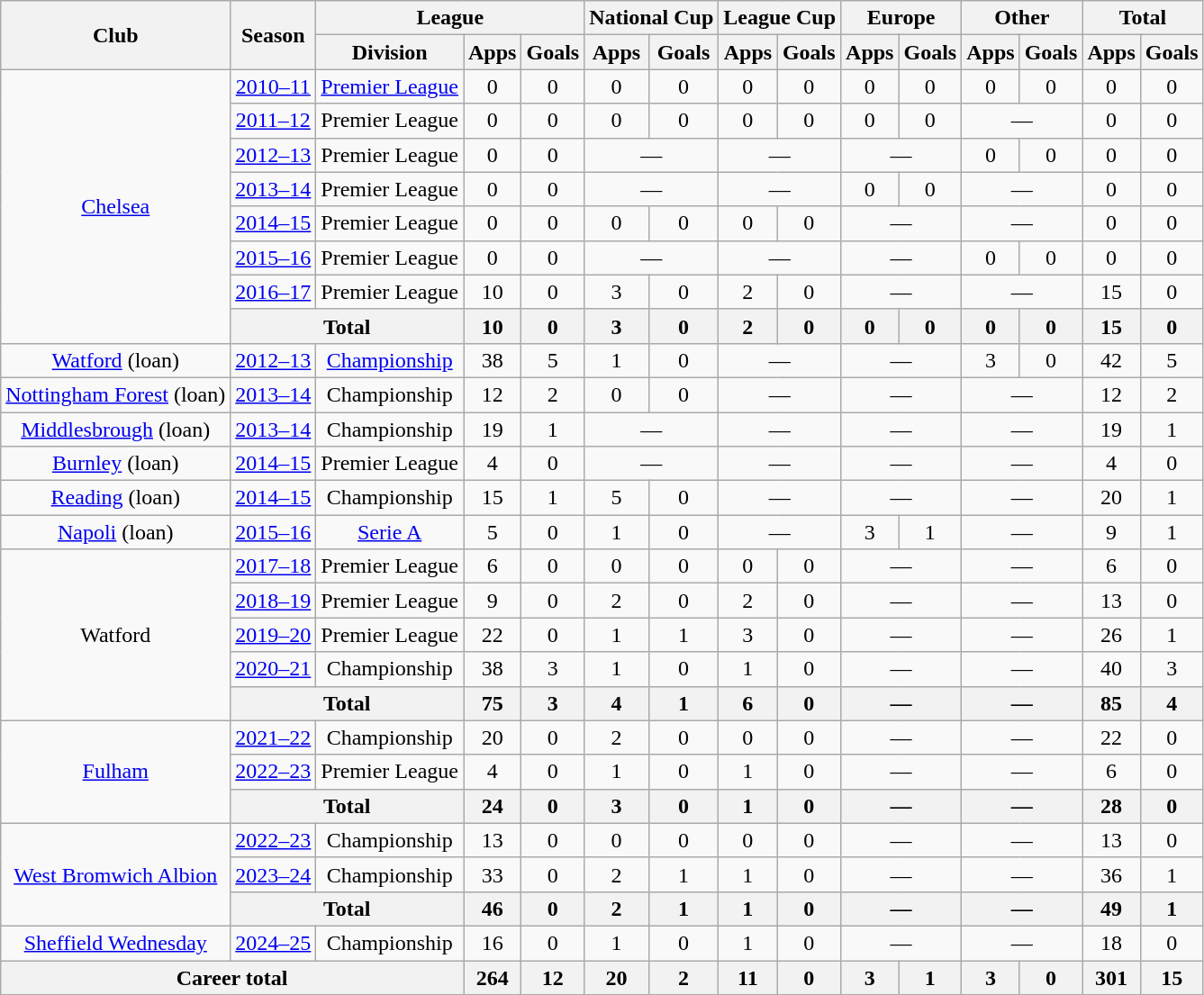<table class=wikitable style=text-align:center>
<tr>
<th rowspan=2>Club</th>
<th rowspan=2>Season</th>
<th colspan=3>League</th>
<th colspan=2>National Cup</th>
<th colspan=2>League Cup</th>
<th colspan=2>Europe</th>
<th colspan=2>Other</th>
<th colspan=2>Total</th>
</tr>
<tr>
<th>Division</th>
<th>Apps</th>
<th>Goals</th>
<th>Apps</th>
<th>Goals</th>
<th>Apps</th>
<th>Goals</th>
<th>Apps</th>
<th>Goals</th>
<th>Apps</th>
<th>Goals</th>
<th>Apps</th>
<th>Goals</th>
</tr>
<tr>
<td rowspan=8><a href='#'>Chelsea</a></td>
<td><a href='#'>2010–11</a></td>
<td><a href='#'>Premier League</a></td>
<td>0</td>
<td>0</td>
<td>0</td>
<td>0</td>
<td>0</td>
<td>0</td>
<td>0</td>
<td>0</td>
<td>0</td>
<td>0</td>
<td>0</td>
<td>0</td>
</tr>
<tr>
<td><a href='#'>2011–12</a></td>
<td>Premier League</td>
<td>0</td>
<td>0</td>
<td>0</td>
<td>0</td>
<td>0</td>
<td>0</td>
<td>0</td>
<td>0</td>
<td colspan=2>—</td>
<td>0</td>
<td>0</td>
</tr>
<tr>
<td><a href='#'>2012–13</a></td>
<td>Premier League</td>
<td>0</td>
<td>0</td>
<td colspan=2>—</td>
<td colspan=2>—</td>
<td colspan=2>—</td>
<td>0</td>
<td>0</td>
<td>0</td>
<td>0</td>
</tr>
<tr>
<td><a href='#'>2013–14</a></td>
<td>Premier League</td>
<td>0</td>
<td>0</td>
<td colspan=2>—</td>
<td colspan=2>—</td>
<td>0</td>
<td>0</td>
<td colspan=2>—</td>
<td>0</td>
<td>0</td>
</tr>
<tr>
<td><a href='#'>2014–15</a></td>
<td>Premier League</td>
<td>0</td>
<td>0</td>
<td>0</td>
<td>0</td>
<td>0</td>
<td>0</td>
<td colspan=2>—</td>
<td colspan=2>—</td>
<td>0</td>
<td>0</td>
</tr>
<tr>
<td><a href='#'>2015–16</a></td>
<td>Premier League</td>
<td>0</td>
<td>0</td>
<td colspan=2>—</td>
<td colspan=2>—</td>
<td colspan=2>—</td>
<td>0</td>
<td>0</td>
<td>0</td>
<td>0</td>
</tr>
<tr>
<td><a href='#'>2016–17</a></td>
<td>Premier League</td>
<td>10</td>
<td>0</td>
<td>3</td>
<td>0</td>
<td>2</td>
<td>0</td>
<td colspan=2>—</td>
<td colspan=2>—</td>
<td>15</td>
<td>0</td>
</tr>
<tr>
<th colspan=2>Total</th>
<th>10</th>
<th>0</th>
<th>3</th>
<th>0</th>
<th>2</th>
<th>0</th>
<th>0</th>
<th>0</th>
<th>0</th>
<th>0</th>
<th>15</th>
<th>0</th>
</tr>
<tr>
<td><a href='#'>Watford</a> (loan)</td>
<td><a href='#'>2012–13</a></td>
<td><a href='#'>Championship</a></td>
<td>38</td>
<td>5</td>
<td>1</td>
<td>0</td>
<td colspan=2>—</td>
<td colspan=2>—</td>
<td>3</td>
<td>0</td>
<td>42</td>
<td>5</td>
</tr>
<tr>
<td><a href='#'>Nottingham Forest</a> (loan)</td>
<td><a href='#'>2013–14</a></td>
<td>Championship</td>
<td>12</td>
<td>2</td>
<td>0</td>
<td>0</td>
<td colspan=2>—</td>
<td colspan=2>—</td>
<td colspan=2>—</td>
<td>12</td>
<td>2</td>
</tr>
<tr>
<td><a href='#'>Middlesbrough</a> (loan)</td>
<td><a href='#'>2013–14</a></td>
<td>Championship</td>
<td>19</td>
<td>1</td>
<td colspan=2>—</td>
<td colspan=2>—</td>
<td colspan=2>—</td>
<td colspan=2>—</td>
<td>19</td>
<td>1</td>
</tr>
<tr>
<td><a href='#'>Burnley</a> (loan)</td>
<td><a href='#'>2014–15</a></td>
<td>Premier League</td>
<td>4</td>
<td>0</td>
<td colspan=2>—</td>
<td colspan=2>—</td>
<td colspan=2>—</td>
<td colspan=2>—</td>
<td>4</td>
<td>0</td>
</tr>
<tr>
<td><a href='#'>Reading</a> (loan)</td>
<td><a href='#'>2014–15</a></td>
<td>Championship</td>
<td>15</td>
<td>1</td>
<td>5</td>
<td>0</td>
<td colspan=2>—</td>
<td colspan=2>—</td>
<td colspan=2>—</td>
<td>20</td>
<td>1</td>
</tr>
<tr>
<td><a href='#'>Napoli</a> (loan)</td>
<td><a href='#'>2015–16</a></td>
<td><a href='#'>Serie A</a></td>
<td>5</td>
<td>0</td>
<td>1</td>
<td>0</td>
<td colspan=2>—</td>
<td>3</td>
<td>1</td>
<td colspan=2>—</td>
<td>9</td>
<td>1</td>
</tr>
<tr>
<td rowspan=5>Watford</td>
<td><a href='#'>2017–18</a></td>
<td>Premier League</td>
<td>6</td>
<td>0</td>
<td>0</td>
<td>0</td>
<td>0</td>
<td>0</td>
<td colspan=2>—</td>
<td colspan=2>—</td>
<td>6</td>
<td>0</td>
</tr>
<tr>
<td><a href='#'>2018–19</a></td>
<td>Premier League</td>
<td>9</td>
<td>0</td>
<td>2</td>
<td>0</td>
<td>2</td>
<td>0</td>
<td colspan=2>—</td>
<td colspan=2>—</td>
<td>13</td>
<td>0</td>
</tr>
<tr>
<td><a href='#'>2019–20</a></td>
<td>Premier League</td>
<td>22</td>
<td>0</td>
<td>1</td>
<td>1</td>
<td>3</td>
<td>0</td>
<td colspan=2>—</td>
<td colspan=2>—</td>
<td>26</td>
<td>1</td>
</tr>
<tr>
<td><a href='#'>2020–21</a></td>
<td>Championship</td>
<td>38</td>
<td>3</td>
<td>1</td>
<td>0</td>
<td>1</td>
<td>0</td>
<td colspan=2>—</td>
<td colspan=2>—</td>
<td>40</td>
<td>3</td>
</tr>
<tr>
<th colspan=2>Total</th>
<th>75</th>
<th>3</th>
<th>4</th>
<th>1</th>
<th>6</th>
<th>0</th>
<th colspan=2>—</th>
<th colspan=2>—</th>
<th>85</th>
<th>4</th>
</tr>
<tr>
<td rowspan=3><a href='#'>Fulham</a></td>
<td><a href='#'>2021–22</a></td>
<td>Championship</td>
<td>20</td>
<td>0</td>
<td>2</td>
<td>0</td>
<td>0</td>
<td>0</td>
<td colspan=2>—</td>
<td colspan=2>—</td>
<td>22</td>
<td>0</td>
</tr>
<tr>
<td><a href='#'>2022–23</a></td>
<td>Premier League</td>
<td>4</td>
<td>0</td>
<td>1</td>
<td>0</td>
<td>1</td>
<td>0</td>
<td colspan=2>—</td>
<td colspan=2>—</td>
<td>6</td>
<td>0</td>
</tr>
<tr>
<th colspan=2>Total</th>
<th>24</th>
<th>0</th>
<th>3</th>
<th>0</th>
<th>1</th>
<th>0</th>
<th colspan=2>—</th>
<th colspan=2>—</th>
<th>28</th>
<th>0</th>
</tr>
<tr>
<td rowspan=3><a href='#'>West Bromwich Albion</a></td>
<td><a href='#'>2022–23</a></td>
<td>Championship</td>
<td>13</td>
<td>0</td>
<td>0</td>
<td>0</td>
<td>0</td>
<td>0</td>
<td colspan=2>—</td>
<td colspan=2>—</td>
<td>13</td>
<td>0</td>
</tr>
<tr>
<td><a href='#'>2023–24</a></td>
<td>Championship</td>
<td>33</td>
<td>0</td>
<td>2</td>
<td>1</td>
<td>1</td>
<td>0</td>
<td colspan=2>—</td>
<td colspan=2>—</td>
<td>36</td>
<td>1</td>
</tr>
<tr>
<th colspan=2>Total</th>
<th>46</th>
<th>0</th>
<th>2</th>
<th>1</th>
<th>1</th>
<th>0</th>
<th colspan=2>—</th>
<th colspan=2>—</th>
<th>49</th>
<th>1</th>
</tr>
<tr>
<td><a href='#'>Sheffield Wednesday</a></td>
<td><a href='#'>2024–25</a></td>
<td>Championship</td>
<td>16</td>
<td>0</td>
<td>1</td>
<td>0</td>
<td>1</td>
<td>0</td>
<td colspan=2>—</td>
<td colspan=2>—</td>
<td>18</td>
<td>0</td>
</tr>
<tr>
<th colspan=3>Career total</th>
<th>264</th>
<th>12</th>
<th>20</th>
<th>2</th>
<th>11</th>
<th>0</th>
<th>3</th>
<th>1</th>
<th>3</th>
<th>0</th>
<th>301</th>
<th>15</th>
</tr>
</table>
